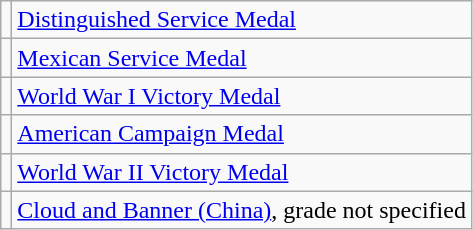<table class="wikitable ">
<tr>
<td></td>
<td><a href='#'>Distinguished Service Medal</a></td>
</tr>
<tr>
<td></td>
<td><a href='#'>Mexican Service Medal</a></td>
</tr>
<tr>
<td></td>
<td><a href='#'>World War I Victory Medal</a></td>
</tr>
<tr>
<td></td>
<td><a href='#'>American Campaign Medal</a></td>
</tr>
<tr>
<td></td>
<td><a href='#'>World War II Victory Medal</a></td>
</tr>
<tr>
<td></td>
<td><a href='#'>Cloud and Banner (China)</a>, grade not specified</td>
</tr>
</table>
